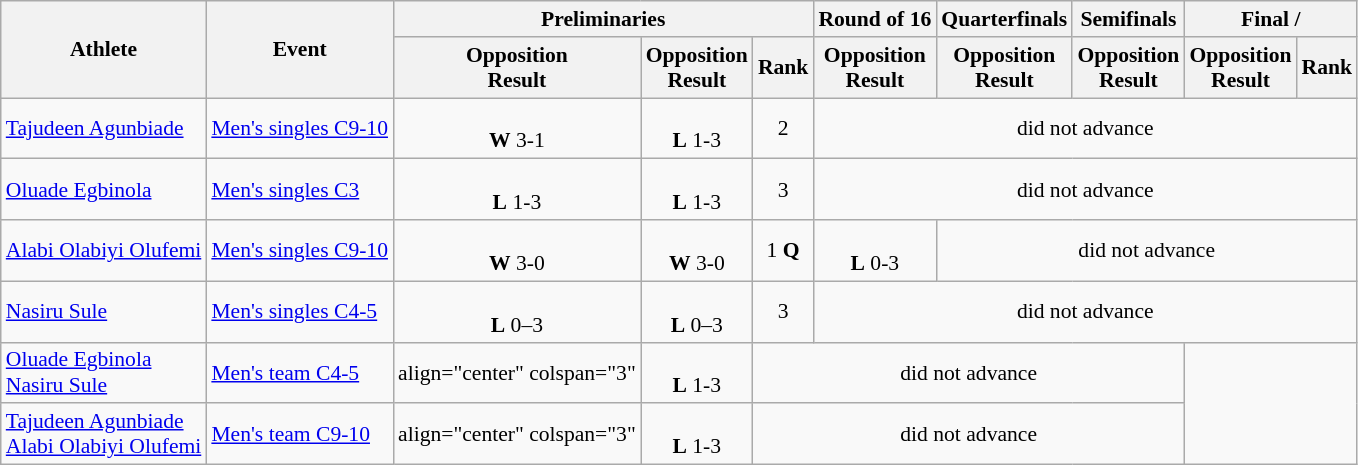<table class=wikitable style="font-size:90%">
<tr>
<th rowspan="2">Athlete</th>
<th rowspan="2">Event</th>
<th colspan="3">Preliminaries</th>
<th>Round of 16</th>
<th>Quarterfinals</th>
<th>Semifinals</th>
<th colspan="2">Final / </th>
</tr>
<tr>
<th>Opposition<br>Result</th>
<th>Opposition<br>Result</th>
<th>Rank</th>
<th>Opposition<br>Result</th>
<th>Opposition<br>Result</th>
<th>Opposition<br>Result</th>
<th>Opposition<br>Result</th>
<th>Rank</th>
</tr>
<tr>
<td><a href='#'>Tajudeen Agunbiade</a></td>
<td><a href='#'>Men's singles C9-10</a></td>
<td align="center"><br><strong>W</strong> 3-1</td>
<td align="center"><br><strong>L</strong> 1-3</td>
<td align="center">2</td>
<td align="center" colspan="5">did not advance</td>
</tr>
<tr>
<td><a href='#'>Oluade Egbinola</a></td>
<td><a href='#'>Men's singles C3</a></td>
<td align="center"><br><strong>L</strong> 1-3</td>
<td align="center"><br><strong>L</strong> 1-3</td>
<td align="center">3</td>
<td align="center" colspan="5">did not advance</td>
</tr>
<tr>
<td><a href='#'>Alabi Olabiyi Olufemi</a></td>
<td><a href='#'>Men's singles C9-10</a></td>
<td align="center"><br><strong>W</strong> 3-0</td>
<td align="center"><br><strong>W</strong> 3-0</td>
<td align="center">1 <strong>Q</strong></td>
<td align="center"><br><strong>L</strong> 0-3</td>
<td align="center" colspan="4">did not advance</td>
</tr>
<tr>
<td><a href='#'>Nasiru Sule</a></td>
<td><a href='#'>Men's singles C4-5</a></td>
<td align="center"><br><strong>L</strong> 0–3</td>
<td align="center"><br><strong>L</strong> 0–3</td>
<td align="center">3</td>
<td align="center" colspan="5">did not advance</td>
</tr>
<tr>
<td><a href='#'>Oluade Egbinola</a><br> <a href='#'>Nasiru Sule</a></td>
<td><a href='#'>Men's team C4-5</a></td>
<td>align="center" colspan="3" </td>
<td align="center"><br><strong>L</strong> 1-3</td>
<td align="center" colspan="4">did not advance</td>
</tr>
<tr>
<td><a href='#'>Tajudeen Agunbiade</a><br> <a href='#'>Alabi Olabiyi Olufemi</a></td>
<td><a href='#'>Men's team C9-10</a></td>
<td>align="center" colspan="3" </td>
<td align="center"><br><strong>L</strong> 1-3</td>
<td align="center" colspan="4">did not advance</td>
</tr>
</table>
